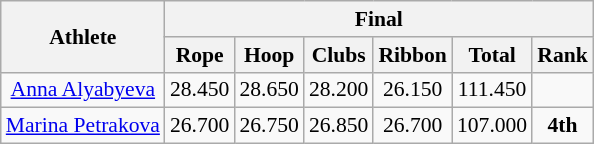<table class=wikitable style="text-align:center; font-size:90%">
<tr>
<th rowspan=2>Athlete</th>
<th colspan=6>Final</th>
</tr>
<tr>
<th>Rope</th>
<th>Hoop</th>
<th>Clubs</th>
<th>Ribbon</th>
<th>Total</th>
<th>Rank</th>
</tr>
<tr>
<td><a href='#'>Anna Alyabyeva</a></td>
<td align="center">28.450</td>
<td align="center">28.650</td>
<td align="center">28.200</td>
<td align="center">26.150</td>
<td align="center">111.450</td>
<td align="center"></td>
</tr>
<tr>
<td><a href='#'>Marina Petrakova</a></td>
<td align="center">26.700</td>
<td align="center">26.750</td>
<td align="center">26.850</td>
<td align="center">26.700</td>
<td align="center">107.000</td>
<td align="center"><strong>4th</strong></td>
</tr>
</table>
